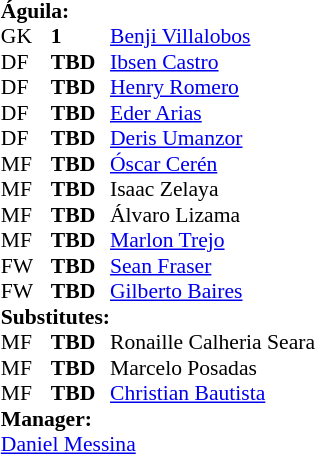<table style="font-size: 90%" cellspacing="0" cellpadding="0" align=right>
<tr>
<td colspan="4"><strong>Águila:</strong></td>
</tr>
<tr>
<th width="25"></th>
<th width="25"></th>
</tr>
<tr>
<td>GK</td>
<td><strong>1</strong></td>
<td> <a href='#'>Benji Villalobos</a></td>
</tr>
<tr>
<td>DF</td>
<td><strong>TBD</strong></td>
<td> <a href='#'>Ibsen Castro</a></td>
</tr>
<tr>
<td>DF</td>
<td><strong>TBD</strong></td>
<td> <a href='#'>Henry Romero</a></td>
<td></td>
<td></td>
</tr>
<tr>
<td>DF</td>
<td><strong>TBD</strong></td>
<td> <a href='#'>Eder Arias</a></td>
<td></td>
<td></td>
</tr>
<tr>
<td>DF</td>
<td><strong>TBD</strong></td>
<td> <a href='#'>Deris Umanzor</a></td>
</tr>
<tr>
<td>MF</td>
<td><strong>TBD</strong></td>
<td>  <a href='#'>Óscar Cerén</a></td>
</tr>
<tr>
<td>MF</td>
<td><strong>TBD</strong></td>
<td> Isaac Zelaya</td>
</tr>
<tr>
<td>MF</td>
<td><strong>TBD</strong></td>
<td> Álvaro Lizama</td>
<td></td>
<td></td>
</tr>
<tr>
<td>MF</td>
<td><strong>TBD</strong></td>
<td> <a href='#'>Marlon Trejo</a></td>
<td></td>
<td></td>
</tr>
<tr>
<td>FW</td>
<td><strong>TBD</strong></td>
<td> <a href='#'>Sean Fraser</a></td>
<td></td>
<td> </td>
</tr>
<tr>
<td>FW</td>
<td><strong>TBD</strong></td>
<td> <a href='#'>Gilberto Baires</a></td>
</tr>
<tr>
<td colspan=2><strong>Substitutes:</strong></td>
</tr>
<tr>
<td>MF</td>
<td><strong>TBD</strong></td>
<td> Ronaille Calheria Seara</td>
<td></td>
<td></td>
</tr>
<tr>
<td>MF</td>
<td><strong>TBD</strong></td>
<td> Marcelo Posadas</td>
<td></td>
<td></td>
</tr>
<tr>
<td>MF</td>
<td><strong>TBD</strong></td>
<td> <a href='#'>Christian Bautista</a></td>
<td></td>
<td></td>
</tr>
<tr>
<td colspan=3><strong>Manager:</strong></td>
</tr>
<tr>
<td colspan=4> <a href='#'>Daniel Messina</a></td>
</tr>
</table>
